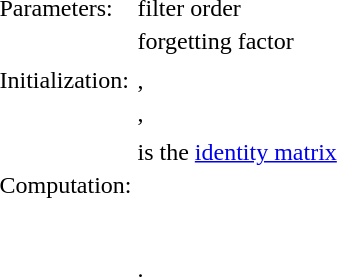<table>
<tr>
<td>Parameters:</td>
<td> filter order</td>
</tr>
<tr>
<td></td>
<td> forgetting factor</td>
</tr>
<tr>
<td></td>
<td></td>
</tr>
<tr>
<td>Initialization:</td>
<td>,</td>
</tr>
<tr>
<td></td>
<td>,</td>
</tr>
<tr>
<td></td>
<td></td>
</tr>
<tr>
<td></td>
<td> is the <a href='#'>identity matrix</a></td>
</tr>
<tr>
<td>Computation:</td>
<td></td>
</tr>
<tr>
<td></td>
<td><br></td>
</tr>
<tr>
<td></td>
<td></td>
</tr>
<tr>
<td></td>
<td></td>
</tr>
<tr>
<td></td>
<td></td>
</tr>
<tr>
<td></td>
<td>.</td>
</tr>
</table>
